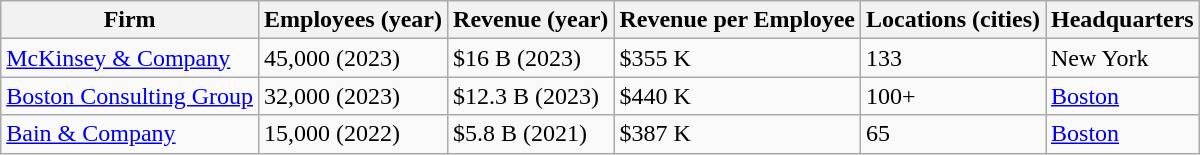<table class="wikitable sortable">
<tr>
<th>Firm</th>
<th>Employees (year)</th>
<th>Revenue (year)</th>
<th>Revenue per Employee</th>
<th>Locations (cities)</th>
<th>Headquarters</th>
</tr>
<tr>
<td><a href='#'>McKinsey & Company</a></td>
<td>45,000 (2023)</td>
<td>$16 B (2023)</td>
<td>$355 K</td>
<td>133</td>
<td>New York</td>
</tr>
<tr>
<td><a href='#'>Boston Consulting Group</a></td>
<td>32,000 (2023)</td>
<td>$12.3 B (2023)</td>
<td>$440 K</td>
<td>100+</td>
<td><a href='#'>Boston</a></td>
</tr>
<tr>
<td><a href='#'>Bain & Company</a></td>
<td>15,000 (2022)</td>
<td>$5.8 B (2021)</td>
<td>$387 K</td>
<td>65</td>
<td><a href='#'>Boston</a></td>
</tr>
</table>
